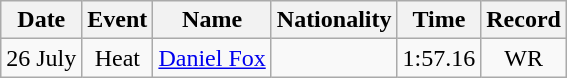<table class=wikitable style=text-align:center>
<tr>
<th>Date</th>
<th>Event</th>
<th>Name</th>
<th>Nationality</th>
<th>Time</th>
<th>Record</th>
</tr>
<tr>
<td>26 July</td>
<td>Heat</td>
<td align=left><a href='#'>Daniel Fox</a></td>
<td align=left></td>
<td>1:57.16</td>
<td>WR</td>
</tr>
</table>
